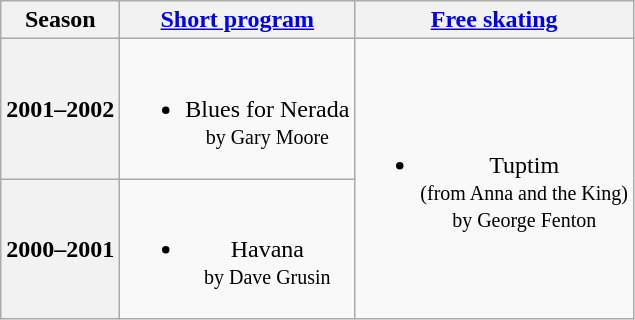<table class=wikitable style=text-align:center>
<tr>
<th>Season</th>
<th><a href='#'>Short program</a></th>
<th><a href='#'>Free skating</a></th>
</tr>
<tr>
<th>2001–2002 <br> </th>
<td><br><ul><li>Blues for Nerada <br><small> by Gary Moore </small></li></ul></td>
<td rowspan=2><br><ul><li>Tuptim <br><small> (from Anna and the King) <br> by George Fenton </small></li></ul></td>
</tr>
<tr>
<th>2000–2001 <br> </th>
<td><br><ul><li>Havana <br><small> by Dave Grusin </small></li></ul></td>
</tr>
</table>
